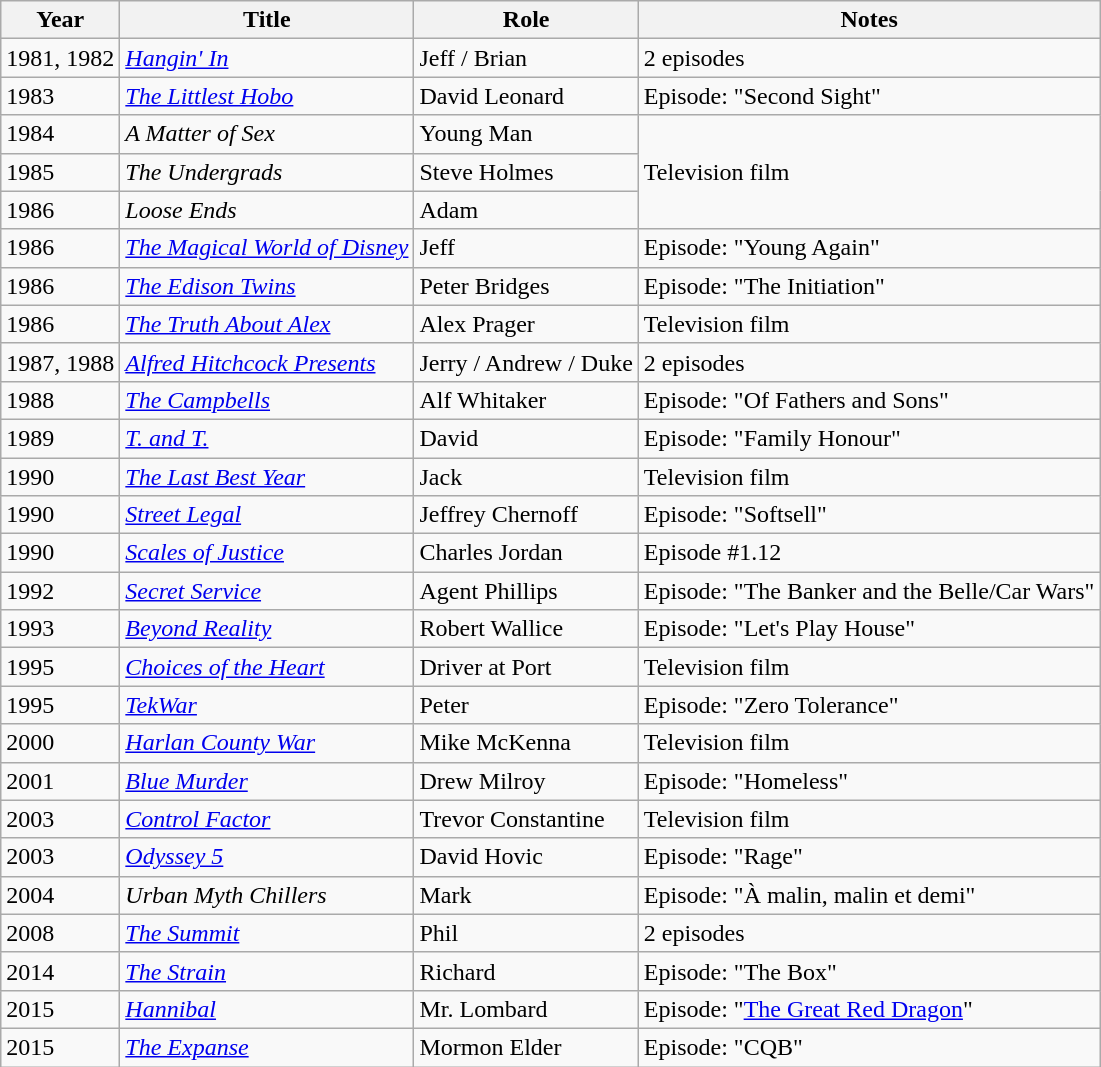<table class="wikitable sortable">
<tr>
<th>Year</th>
<th>Title</th>
<th>Role</th>
<th class="unsortable">Notes</th>
</tr>
<tr>
<td>1981, 1982</td>
<td><em><a href='#'>Hangin' In</a></em></td>
<td>Jeff / Brian</td>
<td>2 episodes</td>
</tr>
<tr>
<td>1983</td>
<td data-sort-value="Littlest Hobo, The"><em><a href='#'>The Littlest Hobo</a></em></td>
<td>David Leonard</td>
<td>Episode: "Second Sight"</td>
</tr>
<tr>
<td>1984</td>
<td data-sort-value="Matter of Sex, A"><em>A Matter of Sex</em></td>
<td>Young Man</td>
<td rowspan="3">Television film</td>
</tr>
<tr>
<td>1985</td>
<td data-sort-value="Undergrads, The"><em>The Undergrads</em></td>
<td>Steve Holmes</td>
</tr>
<tr>
<td>1986</td>
<td><em>Loose Ends</em></td>
<td>Adam</td>
</tr>
<tr>
<td>1986</td>
<td data-sort-value="Magical World of Disney, The"><em><a href='#'>The Magical World of Disney</a></em></td>
<td>Jeff</td>
<td>Episode: "Young Again"</td>
</tr>
<tr>
<td>1986</td>
<td data-sort-value="Edison Twins, The"><em><a href='#'>The Edison Twins</a></em></td>
<td>Peter Bridges</td>
<td>Episode: "The Initiation"</td>
</tr>
<tr>
<td>1986</td>
<td data-sort-value="Truth About Alex, The"><em><a href='#'>The Truth About Alex</a></em></td>
<td>Alex Prager</td>
<td>Television film</td>
</tr>
<tr>
<td>1987, 1988</td>
<td><a href='#'><em>Alfred Hitchcock Presents</em></a></td>
<td>Jerry / Andrew / Duke</td>
<td>2 episodes</td>
</tr>
<tr>
<td>1988</td>
<td data-sort-value="Campbells, The"><em><a href='#'>The Campbells</a></em></td>
<td>Alf Whitaker</td>
<td>Episode: "Of Fathers and Sons"</td>
</tr>
<tr>
<td>1989</td>
<td><em><a href='#'>T. and T.</a></em></td>
<td>David</td>
<td>Episode: "Family Honour"</td>
</tr>
<tr>
<td>1990</td>
<td data-sort-value="Last Best Year, The"><em><a href='#'>The Last Best Year</a></em></td>
<td>Jack</td>
<td>Television film</td>
</tr>
<tr>
<td>1990</td>
<td><a href='#'><em>Street Legal</em></a></td>
<td>Jeffrey Chernoff</td>
<td>Episode: "Softsell"</td>
</tr>
<tr>
<td>1990</td>
<td><a href='#'><em>Scales of Justice</em></a></td>
<td>Charles Jordan</td>
<td>Episode #1.12</td>
</tr>
<tr>
<td>1992</td>
<td><a href='#'><em>Secret Service</em></a></td>
<td>Agent Phillips</td>
<td>Episode: "The Banker and the Belle/Car Wars"</td>
</tr>
<tr>
<td>1993</td>
<td><a href='#'><em>Beyond Reality</em></a></td>
<td>Robert Wallice</td>
<td>Episode: "Let's Play House"</td>
</tr>
<tr>
<td>1995</td>
<td><a href='#'><em>Choices of the Heart</em></a></td>
<td>Driver at Port</td>
<td>Television film</td>
</tr>
<tr>
<td>1995</td>
<td><a href='#'><em>TekWar</em></a></td>
<td>Peter</td>
<td>Episode: "Zero Tolerance"</td>
</tr>
<tr>
<td>2000</td>
<td><a href='#'><em>Harlan County War</em></a></td>
<td>Mike McKenna</td>
<td>Television film</td>
</tr>
<tr>
<td>2001</td>
<td><a href='#'><em>Blue Murder</em></a></td>
<td>Drew Milroy</td>
<td>Episode: "Homeless"</td>
</tr>
<tr>
<td>2003</td>
<td><em><a href='#'>Control Factor</a></em></td>
<td>Trevor Constantine</td>
<td>Television film</td>
</tr>
<tr>
<td>2003</td>
<td><em><a href='#'>Odyssey 5</a></em></td>
<td>David Hovic</td>
<td>Episode: "Rage"</td>
</tr>
<tr>
<td>2004</td>
<td><em>Urban Myth Chillers</em></td>
<td>Mark</td>
<td>Episode: "À malin, malin et demi"</td>
</tr>
<tr>
<td>2008</td>
<td data-sort-value="Summit, The"><a href='#'><em>The Summit</em></a></td>
<td>Phil</td>
<td>2 episodes</td>
</tr>
<tr>
<td>2014</td>
<td data-sort-value="Strain, The"><a href='#'><em>The Strain</em></a></td>
<td>Richard</td>
<td>Episode: "The Box"</td>
</tr>
<tr>
<td>2015</td>
<td><a href='#'><em>Hannibal</em></a></td>
<td>Mr. Lombard</td>
<td>Episode: "<a href='#'>The Great Red Dragon</a>"</td>
</tr>
<tr>
<td>2015</td>
<td data-sort-value="Expanse, The"><a href='#'><em>The Expanse</em></a></td>
<td>Mormon Elder</td>
<td>Episode: "CQB"</td>
</tr>
</table>
